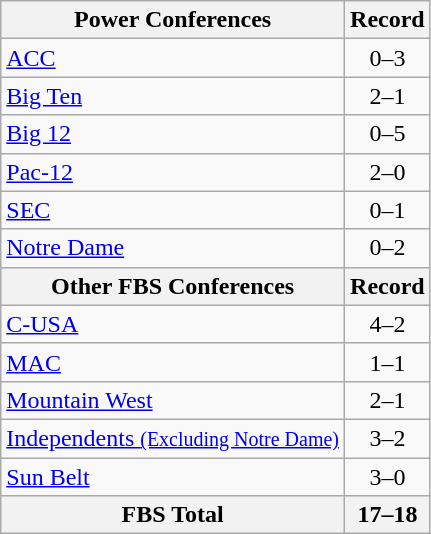<table class="wikitable">
<tr>
<th>Power Conferences</th>
<th>Record</th>
</tr>
<tr>
<td><a href='#'>ACC</a></td>
<td align=center>0–3</td>
</tr>
<tr>
<td><a href='#'>Big Ten</a></td>
<td align=center>2–1</td>
</tr>
<tr>
<td><a href='#'>Big 12</a></td>
<td align=center>0–5</td>
</tr>
<tr>
<td><a href='#'>Pac-12</a></td>
<td align=center>2–0</td>
</tr>
<tr>
<td><a href='#'>SEC</a></td>
<td align=center>0–1</td>
</tr>
<tr>
<td><a href='#'>Notre Dame</a></td>
<td align=center>0–2</td>
</tr>
<tr>
<th>Other FBS Conferences</th>
<th>Record</th>
</tr>
<tr>
<td><a href='#'>C-USA</a></td>
<td align=center>4–2</td>
</tr>
<tr>
<td><a href='#'>MAC</a></td>
<td align=center>1–1</td>
</tr>
<tr>
<td><a href='#'>Mountain West</a></td>
<td align=center>2–1</td>
</tr>
<tr>
<td><a href='#'>Independents <small>(Excluding Notre Dame)</small></a></td>
<td align=center>3–2</td>
</tr>
<tr>
<td><a href='#'>Sun Belt</a></td>
<td align=center>3–0</td>
</tr>
<tr>
<th>FBS Total</th>
<th>17–18</th>
</tr>
</table>
